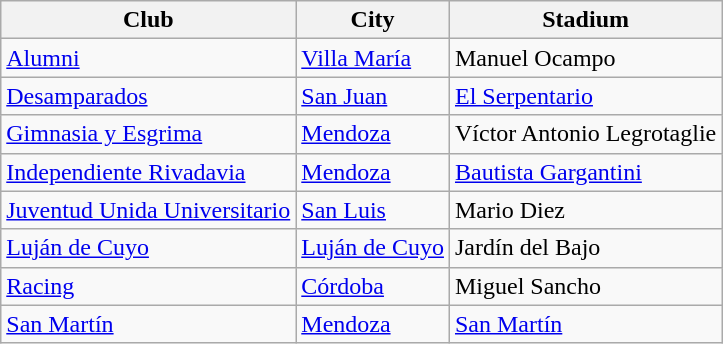<table class="wikitable sortable">
<tr>
<th>Club</th>
<th>City</th>
<th>Stadium</th>
</tr>
<tr>
<td> <a href='#'>Alumni</a></td>
<td><a href='#'>Villa María</a></td>
<td>Manuel Ocampo</td>
</tr>
<tr>
<td> <a href='#'>Desamparados</a></td>
<td><a href='#'>San Juan</a></td>
<td><a href='#'>El Serpentario</a></td>
</tr>
<tr>
<td> <a href='#'>Gimnasia y Esgrima</a></td>
<td><a href='#'>Mendoza</a></td>
<td>Víctor Antonio Legrotaglie</td>
</tr>
<tr>
<td> <a href='#'>Independiente Rivadavia</a></td>
<td><a href='#'>Mendoza</a></td>
<td><a href='#'>Bautista Gargantini</a></td>
</tr>
<tr>
<td> <a href='#'>Juventud Unida Universitario</a></td>
<td><a href='#'>San Luis</a></td>
<td>Mario Diez</td>
</tr>
<tr>
<td> <a href='#'>Luján de Cuyo</a></td>
<td><a href='#'>Luján de Cuyo</a></td>
<td>Jardín del Bajo</td>
</tr>
<tr>
<td> <a href='#'>Racing</a></td>
<td><a href='#'>Córdoba</a></td>
<td>Miguel Sancho</td>
</tr>
<tr>
<td> <a href='#'>San Martín</a></td>
<td><a href='#'>Mendoza</a></td>
<td><a href='#'>San Martín</a></td>
</tr>
</table>
